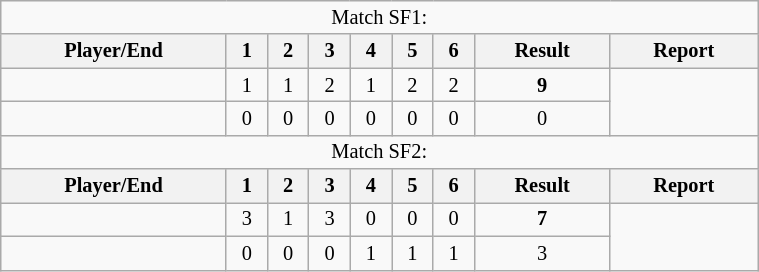<table class="wikitable" style=font-size:85%;text-align:center;width:40%>
<tr>
<td colspan="9">Match SF1:</td>
</tr>
<tr>
<th>Player/End</th>
<th>1</th>
<th>2</th>
<th>3</th>
<th>4</th>
<th>5</th>
<th>6</th>
<th>Result</th>
<th>Report</th>
</tr>
<tr>
<td align=left><strong></strong></td>
<td>1</td>
<td>1</td>
<td>2</td>
<td>1</td>
<td>2</td>
<td>2</td>
<td><strong>9</strong></td>
<td rowspan="2"></td>
</tr>
<tr>
<td align=left></td>
<td>0</td>
<td>0</td>
<td>0</td>
<td>0</td>
<td>0</td>
<td>0</td>
<td>0</td>
</tr>
<tr>
<td colspan="9">Match SF2:</td>
</tr>
<tr>
<th>Player/End</th>
<th>1</th>
<th>2</th>
<th>3</th>
<th>4</th>
<th>5</th>
<th>6</th>
<th>Result</th>
<th>Report</th>
</tr>
<tr>
<td align=left><strong></strong></td>
<td>3</td>
<td>1</td>
<td>3</td>
<td>0</td>
<td>0</td>
<td>0</td>
<td><strong>7</strong></td>
<td rowspan="2"></td>
</tr>
<tr>
<td align=left></td>
<td>0</td>
<td>0</td>
<td>0</td>
<td>1</td>
<td>1</td>
<td>1</td>
<td>3</td>
</tr>
</table>
